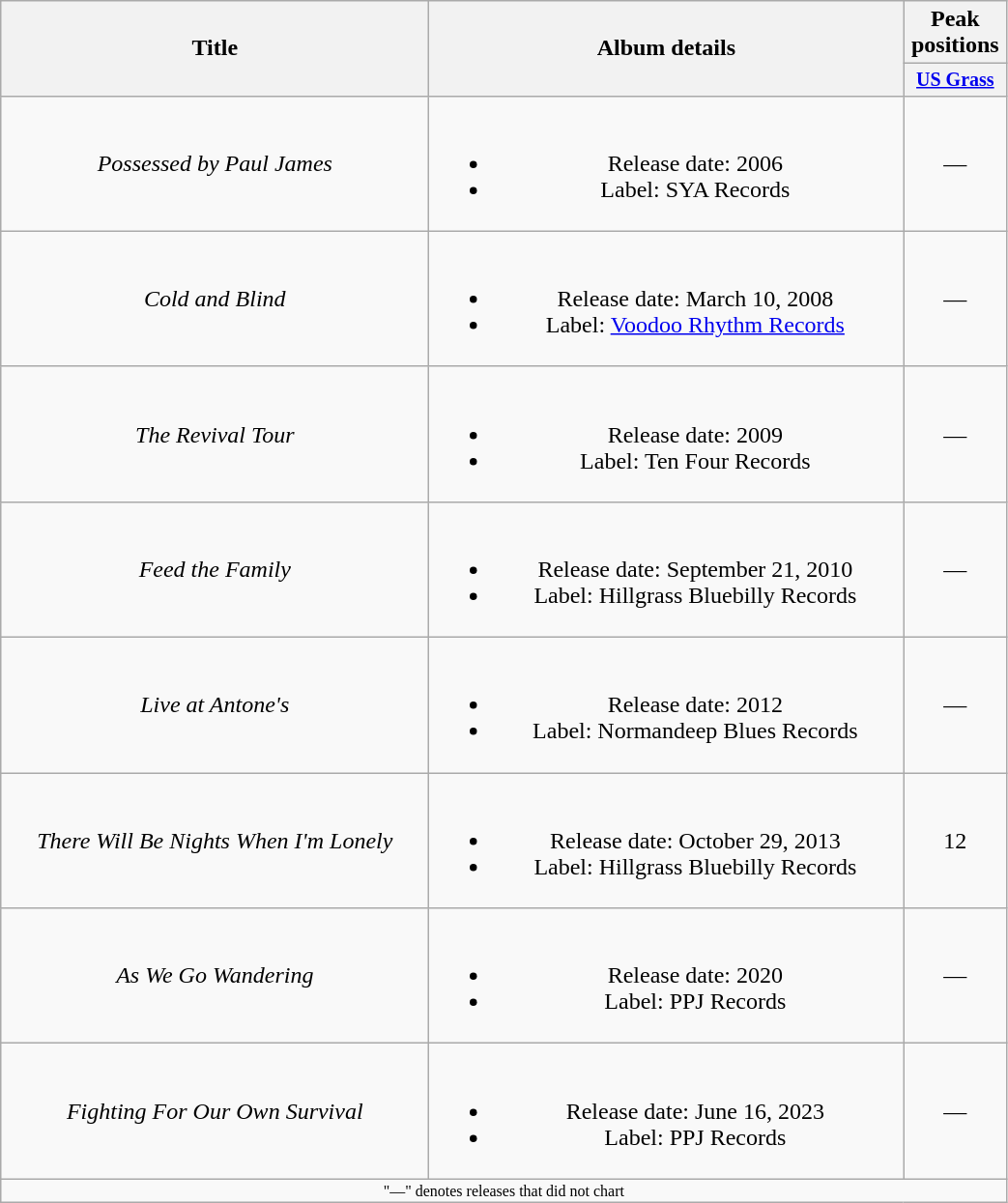<table class="wikitable plainrowheaders" style="text-align:center;">
<tr>
<th rowspan="2" style="width:18em;">Title</th>
<th rowspan="2" style="width:20em;">Album details</th>
<th>Peak positions</th>
</tr>
<tr style="font-size:smaller;">
<th width="65"><a href='#'>US Grass</a></th>
</tr>
<tr>
<td scope="row"><em>Possessed by Paul James</em></td>
<td><br><ul><li>Release date: 2006</li><li>Label: SYA Records</li></ul></td>
<td>—</td>
</tr>
<tr>
<td scope="row"><em>Cold and Blind</em></td>
<td><br><ul><li>Release date: March 10, 2008</li><li>Label: <a href='#'>Voodoo Rhythm Records</a></li></ul></td>
<td>—</td>
</tr>
<tr>
<td scope="row"><em>The Revival Tour</em></td>
<td><br><ul><li>Release date: 2009</li><li>Label: Ten Four Records</li></ul></td>
<td>—</td>
</tr>
<tr>
<td scope="row"><em>Feed the Family</em></td>
<td><br><ul><li>Release date: September 21, 2010</li><li>Label: Hillgrass Bluebilly Records</li></ul></td>
<td>—</td>
</tr>
<tr>
<td scope="row"><em>Live at Antone's</em></td>
<td><br><ul><li>Release date: 2012</li><li>Label: Normandeep Blues Records</li></ul></td>
<td>—</td>
</tr>
<tr>
<td scope="row"><em>There Will Be Nights When I'm Lonely</em></td>
<td><br><ul><li>Release date: October 29, 2013</li><li>Label: Hillgrass Bluebilly Records</li></ul></td>
<td>12</td>
</tr>
<tr>
<td scope="row"><em>As We Go Wandering</em></td>
<td><br><ul><li>Release date: 2020</li><li>Label: PPJ Records</li></ul></td>
<td>—</td>
</tr>
<tr>
<td><em>Fighting For Our Own Survival</em></td>
<td><br><ul><li>Release date: June 16, 2023</li><li>Label: PPJ Records</li></ul></td>
<td>—</td>
</tr>
<tr>
<td colspan="3" style="font-size:8pt">"—" denotes releases that did not chart</td>
</tr>
</table>
